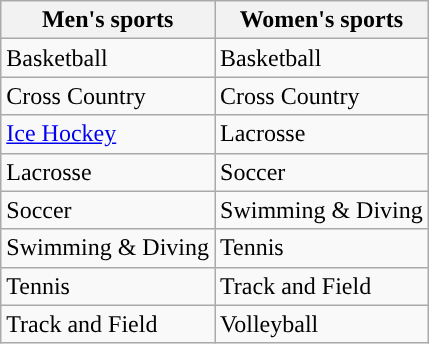<table class="wikitable" border="1">
<tr>
<th width=xpx>Men's sports</th>
<th width=xpx>Women's sports</th>
</tr>
<tr>
<td>Basketball</td>
<td>Basketball</td>
</tr>
<tr>
<td>Cross Country</td>
<td>Cross Country</td>
</tr>
<tr>
<td><a href='#'>Ice Hockey</a></td>
<td>Lacrosse</td>
</tr>
<tr>
<td>Lacrosse</td>
<td>Soccer</td>
</tr>
<tr>
<td>Soccer</td>
<td>Swimming & Diving</td>
</tr>
<tr>
<td>Swimming & Diving</td>
<td>Tennis</td>
</tr>
<tr>
<td>Tennis</td>
<td>Track and Field</td>
</tr>
<tr>
<td>Track and Field</td>
<td>Volleyball</td>
</tr>
</table>
